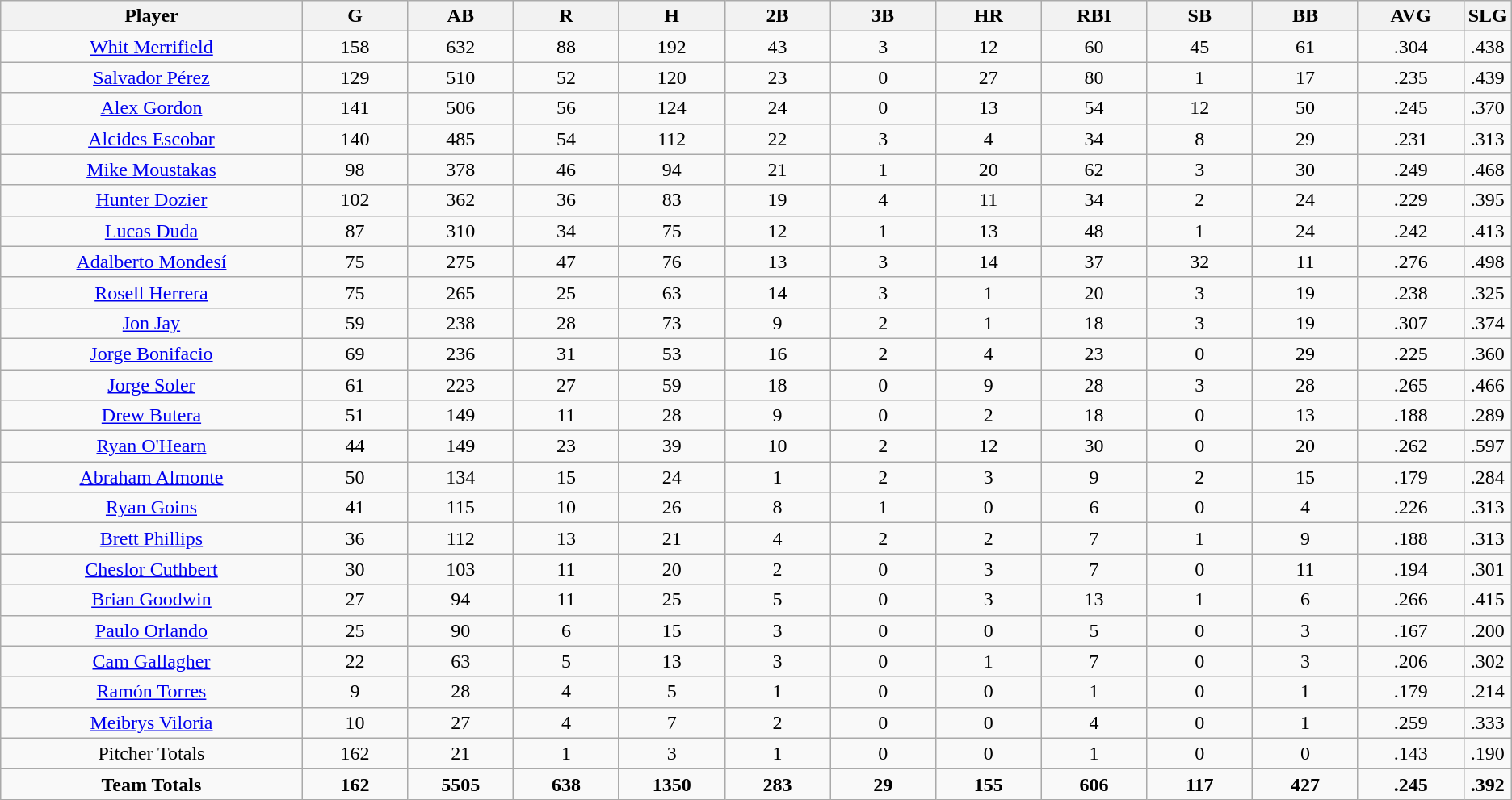<table class=wikitable style="text-align:center">
<tr>
<th bgcolor=#DDDDFF; width="20%">Player</th>
<th bgcolor=#DDDDFF; width="7%">G</th>
<th bgcolor=#DDDDFF; width="7%">AB</th>
<th bgcolor=#DDDDFF; width="7%">R</th>
<th bgcolor=#DDDDFF; width="7%">H</th>
<th bgcolor=#DDDDFF; width="7%">2B</th>
<th bgcolor=#DDDDFF; width="7%">3B</th>
<th bgcolor=#DDDDFF; width="7%">HR</th>
<th bgcolor=#DDDDFF; width="7%">RBI</th>
<th bgcolor=#DDDDFF; width="7%">SB</th>
<th bgcolor=#DDDDFF; width="7%">BB</th>
<th bgcolor=#DDDDFF; width="7%">AVG</th>
<th bgcolor=#DDDDFF; width="7%">SLG</th>
</tr>
<tr>
<td><a href='#'>Whit Merrifield</a></td>
<td>158</td>
<td>632</td>
<td>88</td>
<td>192</td>
<td>43</td>
<td>3</td>
<td>12</td>
<td>60</td>
<td>45</td>
<td>61</td>
<td>.304</td>
<td>.438</td>
</tr>
<tr>
<td><a href='#'>Salvador Pérez</a></td>
<td>129</td>
<td>510</td>
<td>52</td>
<td>120</td>
<td>23</td>
<td>0</td>
<td>27</td>
<td>80</td>
<td>1</td>
<td>17</td>
<td>.235</td>
<td>.439</td>
</tr>
<tr>
<td><a href='#'>Alex Gordon</a></td>
<td>141</td>
<td>506</td>
<td>56</td>
<td>124</td>
<td>24</td>
<td>0</td>
<td>13</td>
<td>54</td>
<td>12</td>
<td>50</td>
<td>.245</td>
<td>.370</td>
</tr>
<tr>
<td><a href='#'>Alcides Escobar</a></td>
<td>140</td>
<td>485</td>
<td>54</td>
<td>112</td>
<td>22</td>
<td>3</td>
<td>4</td>
<td>34</td>
<td>8</td>
<td>29</td>
<td>.231</td>
<td>.313</td>
</tr>
<tr>
<td><a href='#'>Mike Moustakas</a></td>
<td>98</td>
<td>378</td>
<td>46</td>
<td>94</td>
<td>21</td>
<td>1</td>
<td>20</td>
<td>62</td>
<td>3</td>
<td>30</td>
<td>.249</td>
<td>.468</td>
</tr>
<tr>
<td><a href='#'>Hunter Dozier</a></td>
<td>102</td>
<td>362</td>
<td>36</td>
<td>83</td>
<td>19</td>
<td>4</td>
<td>11</td>
<td>34</td>
<td>2</td>
<td>24</td>
<td>.229</td>
<td>.395</td>
</tr>
<tr>
<td><a href='#'>Lucas Duda</a></td>
<td>87</td>
<td>310</td>
<td>34</td>
<td>75</td>
<td>12</td>
<td>1</td>
<td>13</td>
<td>48</td>
<td>1</td>
<td>24</td>
<td>.242</td>
<td>.413</td>
</tr>
<tr>
<td><a href='#'>Adalberto Mondesí</a></td>
<td>75</td>
<td>275</td>
<td>47</td>
<td>76</td>
<td>13</td>
<td>3</td>
<td>14</td>
<td>37</td>
<td>32</td>
<td>11</td>
<td>.276</td>
<td>.498</td>
</tr>
<tr>
<td><a href='#'>Rosell Herrera</a></td>
<td>75</td>
<td>265</td>
<td>25</td>
<td>63</td>
<td>14</td>
<td>3</td>
<td>1</td>
<td>20</td>
<td>3</td>
<td>19</td>
<td>.238</td>
<td>.325</td>
</tr>
<tr>
<td><a href='#'>Jon Jay</a></td>
<td>59</td>
<td>238</td>
<td>28</td>
<td>73</td>
<td>9</td>
<td>2</td>
<td>1</td>
<td>18</td>
<td>3</td>
<td>19</td>
<td>.307</td>
<td>.374</td>
</tr>
<tr>
<td><a href='#'>Jorge Bonifacio</a></td>
<td>69</td>
<td>236</td>
<td>31</td>
<td>53</td>
<td>16</td>
<td>2</td>
<td>4</td>
<td>23</td>
<td>0</td>
<td>29</td>
<td>.225</td>
<td>.360</td>
</tr>
<tr>
<td><a href='#'>Jorge Soler</a></td>
<td>61</td>
<td>223</td>
<td>27</td>
<td>59</td>
<td>18</td>
<td>0</td>
<td>9</td>
<td>28</td>
<td>3</td>
<td>28</td>
<td>.265</td>
<td>.466</td>
</tr>
<tr>
<td><a href='#'>Drew Butera</a></td>
<td>51</td>
<td>149</td>
<td>11</td>
<td>28</td>
<td>9</td>
<td>0</td>
<td>2</td>
<td>18</td>
<td>0</td>
<td>13</td>
<td>.188</td>
<td>.289</td>
</tr>
<tr>
<td><a href='#'>Ryan O'Hearn</a></td>
<td>44</td>
<td>149</td>
<td>23</td>
<td>39</td>
<td>10</td>
<td>2</td>
<td>12</td>
<td>30</td>
<td>0</td>
<td>20</td>
<td>.262</td>
<td>.597</td>
</tr>
<tr>
<td><a href='#'>Abraham Almonte</a></td>
<td>50</td>
<td>134</td>
<td>15</td>
<td>24</td>
<td>1</td>
<td>2</td>
<td>3</td>
<td>9</td>
<td>2</td>
<td>15</td>
<td>.179</td>
<td>.284</td>
</tr>
<tr>
<td><a href='#'>Ryan Goins</a></td>
<td>41</td>
<td>115</td>
<td>10</td>
<td>26</td>
<td>8</td>
<td>1</td>
<td>0</td>
<td>6</td>
<td>0</td>
<td>4</td>
<td>.226</td>
<td>.313</td>
</tr>
<tr>
<td><a href='#'>Brett Phillips</a></td>
<td>36</td>
<td>112</td>
<td>13</td>
<td>21</td>
<td>4</td>
<td>2</td>
<td>2</td>
<td>7</td>
<td>1</td>
<td>9</td>
<td>.188</td>
<td>.313</td>
</tr>
<tr>
<td><a href='#'>Cheslor Cuthbert</a></td>
<td>30</td>
<td>103</td>
<td>11</td>
<td>20</td>
<td>2</td>
<td>0</td>
<td>3</td>
<td>7</td>
<td>0</td>
<td>11</td>
<td>.194</td>
<td>.301</td>
</tr>
<tr>
<td><a href='#'>Brian Goodwin</a></td>
<td>27</td>
<td>94</td>
<td>11</td>
<td>25</td>
<td>5</td>
<td>0</td>
<td>3</td>
<td>13</td>
<td>1</td>
<td>6</td>
<td>.266</td>
<td>.415</td>
</tr>
<tr>
<td><a href='#'>Paulo Orlando</a></td>
<td>25</td>
<td>90</td>
<td>6</td>
<td>15</td>
<td>3</td>
<td>0</td>
<td>0</td>
<td>5</td>
<td>0</td>
<td>3</td>
<td>.167</td>
<td>.200</td>
</tr>
<tr>
<td><a href='#'>Cam Gallagher</a></td>
<td>22</td>
<td>63</td>
<td>5</td>
<td>13</td>
<td>3</td>
<td>0</td>
<td>1</td>
<td>7</td>
<td>0</td>
<td>3</td>
<td>.206</td>
<td>.302</td>
</tr>
<tr>
<td><a href='#'>Ramón Torres</a></td>
<td>9</td>
<td>28</td>
<td>4</td>
<td>5</td>
<td>1</td>
<td>0</td>
<td>0</td>
<td>1</td>
<td>0</td>
<td>1</td>
<td>.179</td>
<td>.214</td>
</tr>
<tr>
<td><a href='#'>Meibrys Viloria</a></td>
<td>10</td>
<td>27</td>
<td>4</td>
<td>7</td>
<td>2</td>
<td>0</td>
<td>0</td>
<td>4</td>
<td>0</td>
<td>1</td>
<td>.259</td>
<td>.333</td>
</tr>
<tr>
<td>Pitcher Totals</td>
<td>162</td>
<td>21</td>
<td>1</td>
<td>3</td>
<td>1</td>
<td>0</td>
<td>0</td>
<td>1</td>
<td>0</td>
<td>0</td>
<td>.143</td>
<td>.190</td>
</tr>
<tr>
<td><strong>Team Totals</strong></td>
<td><strong>162</strong></td>
<td><strong>5505</strong></td>
<td><strong>638</strong></td>
<td><strong>1350</strong></td>
<td><strong>283</strong></td>
<td><strong>29</strong></td>
<td><strong>155</strong></td>
<td><strong>606</strong></td>
<td><strong>117</strong></td>
<td><strong>427</strong></td>
<td><strong>.245</strong></td>
<td><strong>.392</strong></td>
</tr>
</table>
